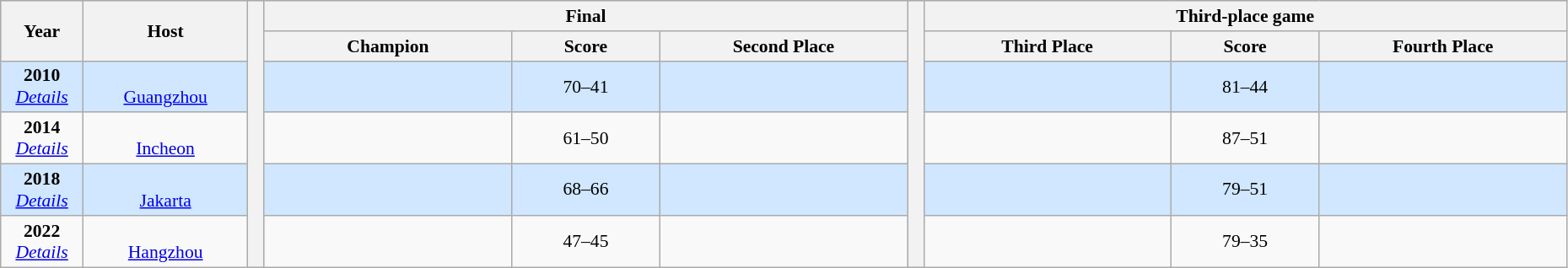<table class="wikitable" style="font-size:90%; width: 98%; text-align: center;">
<tr bgcolor=#C1D8FF>
<th rowspan=2 width=5%>Year</th>
<th rowspan=2 width=10%>Host</th>
<th width=1% rowspan=6 bgcolor=ffffff></th>
<th colspan=3>Final</th>
<th width=1% rowspan=6 bgcolor=ffffff></th>
<th colspan=3>Third-place game</th>
</tr>
<tr bgcolor=#EFEFEF>
<th width=15%>Champion</th>
<th width=9%>Score</th>
<th width=15%>Second Place</th>
<th width=15%>Third Place</th>
<th width=9%>Score</th>
<th width=15%>Fourth Place</th>
</tr>
<tr bgcolor=#D0E7FF>
<td><strong>2010</strong><br><em><a href='#'>Details</a></em></td>
<td> <br><a href='#'>Guangzhou</a></td>
<td><strong></strong></td>
<td>70–41</td>
<td></td>
<td></td>
<td>81–44</td>
<td></td>
</tr>
<tr>
<td><strong>2014</strong><br><em><a href='#'>Details</a></em></td>
<td> <br><a href='#'>Incheon</a></td>
<td><strong></strong></td>
<td>61–50</td>
<td></td>
<td></td>
<td>87–51</td>
<td></td>
</tr>
<tr bgcolor=#D0E7FF>
<td><strong>2018</strong><br><em><a href='#'>Details</a></em></td>
<td> <br><a href='#'>Jakarta</a></td>
<td><strong></strong></td>
<td>68–66</td>
<td></td>
<td></td>
<td>79–51</td>
<td></td>
</tr>
<tr>
<td><strong>2022</strong><br><em><a href='#'>Details</a></em></td>
<td> <br><a href='#'>Hangzhou</a></td>
<td><strong></strong></td>
<td>47–45</td>
<td></td>
<td></td>
<td>79–35</td>
<td></td>
</tr>
</table>
